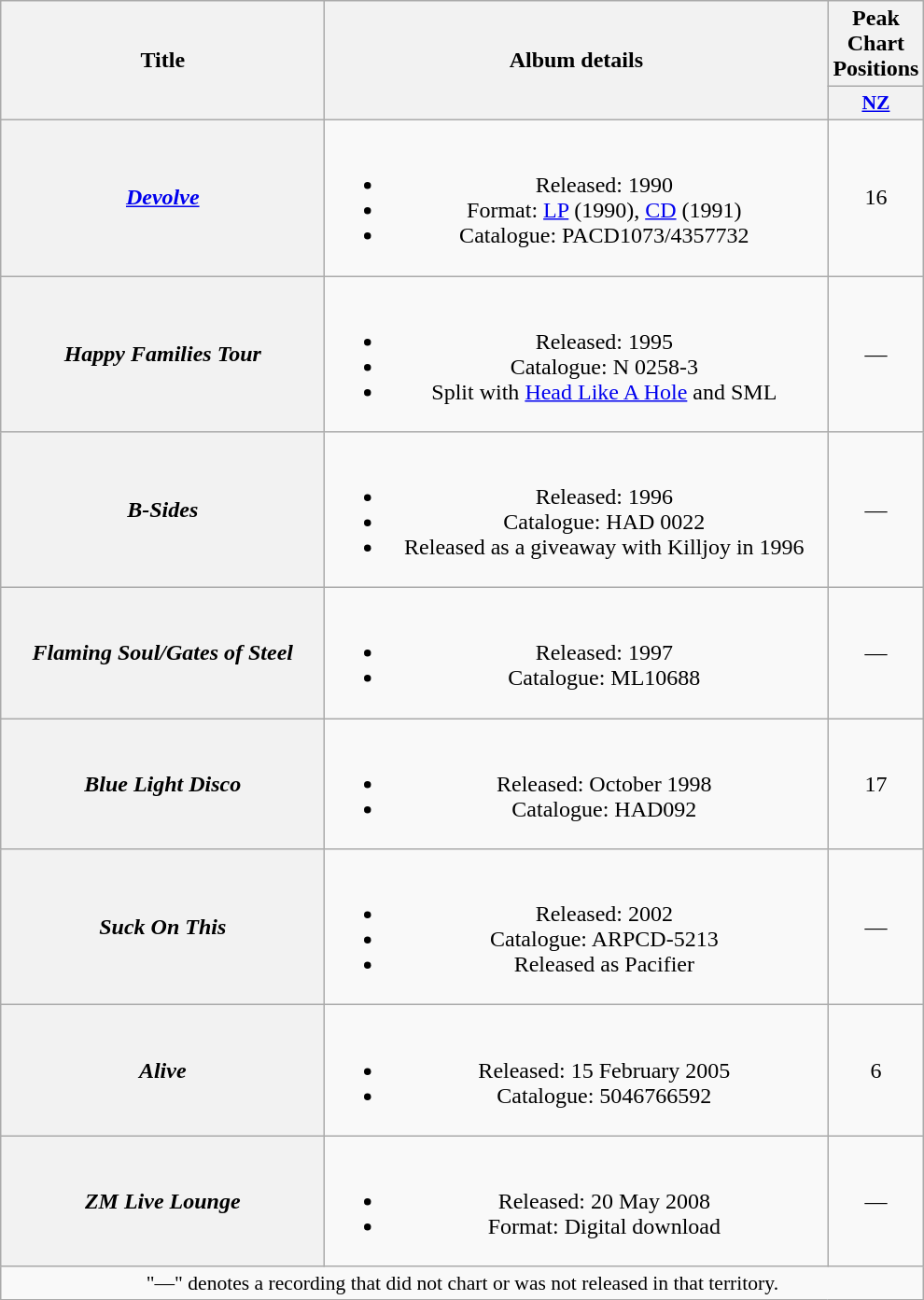<table class="wikitable plainrowheaders" style="text-align:center;" border="1">
<tr>
<th scope="col" rowspan="2" style="width:14em;">Title</th>
<th scope="col" rowspan="2" style="width:22em;">Album details</th>
<th scope="col">Peak Chart Positions</th>
</tr>
<tr>
<th scope="col" style="width:4em;font-size:90%;"><a href='#'>NZ</a><br></th>
</tr>
<tr>
<th scope="row"><em><a href='#'>Devolve</a></em></th>
<td><br><ul><li>Released: 1990</li><li>Format: <a href='#'>LP</a> (1990), <a href='#'>CD</a> (1991)</li><li>Catalogue: PACD1073/4357732</li></ul></td>
<td>16</td>
</tr>
<tr>
<th scope="row"><em>Happy Families Tour</em></th>
<td><br><ul><li>Released: 1995</li><li>Catalogue: N 0258-3</li><li>Split with <a href='#'>Head Like A Hole</a> and SML</li></ul></td>
<td>—</td>
</tr>
<tr>
<th scope="row"><em>B-Sides</em></th>
<td><br><ul><li>Released: 1996</li><li>Catalogue: HAD 0022</li><li>Released as a giveaway with Killjoy in 1996</li></ul></td>
<td>—</td>
</tr>
<tr>
<th scope="row"><em>Flaming Soul/Gates of Steel</em></th>
<td><br><ul><li>Released: 1997</li><li>Catalogue: ML10688</li></ul></td>
<td>—</td>
</tr>
<tr>
<th scope="row"><em>Blue Light Disco</em></th>
<td><br><ul><li>Released: October 1998</li><li>Catalogue: HAD092</li></ul></td>
<td>17</td>
</tr>
<tr>
<th scope="row"><em>Suck On This</em></th>
<td><br><ul><li>Released: 2002</li><li>Catalogue: ARPCD-5213</li><li>Released as Pacifier</li></ul></td>
<td>—</td>
</tr>
<tr>
<th scope="row"><em>Alive</em></th>
<td><br><ul><li>Released: 15 February 2005</li><li>Catalogue: 5046766592</li></ul></td>
<td>6</td>
</tr>
<tr>
<th scope="row"><em>ZM Live Lounge</em></th>
<td><br><ul><li>Released: 20 May 2008</li><li>Format: Digital download</li></ul></td>
<td>—</td>
</tr>
<tr>
<td colspan="5" style="font-size:90%">"—" denotes a recording that did not chart or was not released in that territory.</td>
</tr>
</table>
